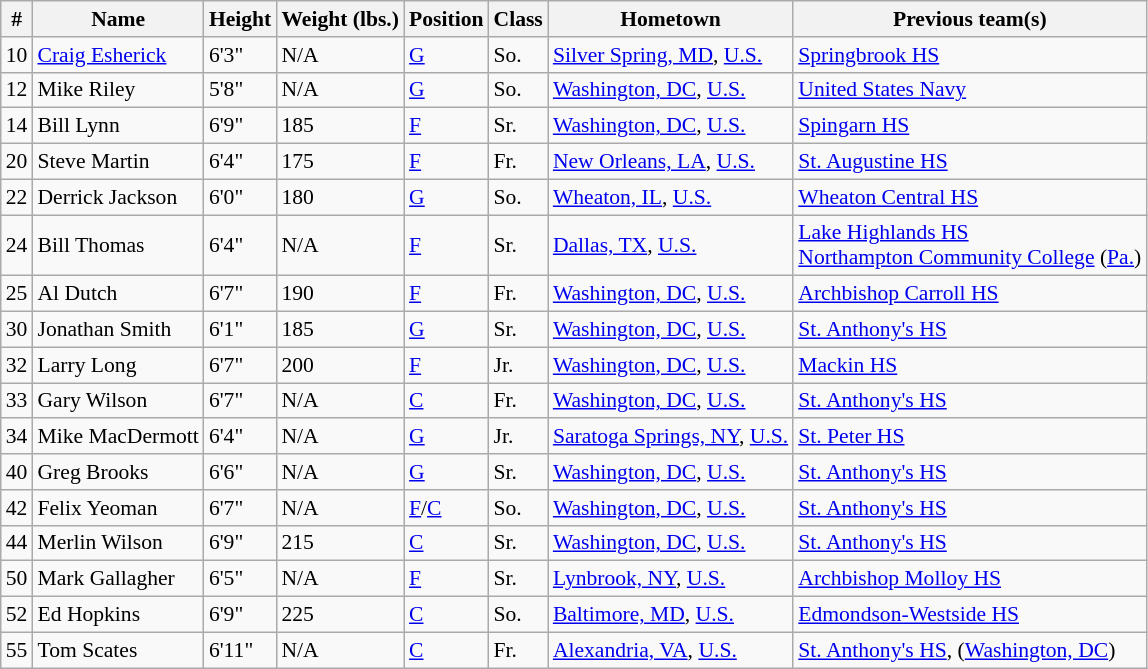<table class="wikitable" style="font-size: 90%">
<tr>
<th>#</th>
<th>Name</th>
<th>Height</th>
<th>Weight (lbs.)</th>
<th>Position</th>
<th>Class</th>
<th>Hometown</th>
<th>Previous team(s)</th>
</tr>
<tr>
<td>10</td>
<td><a href='#'>Craig Esherick</a></td>
<td>6'3"</td>
<td>N/A</td>
<td><a href='#'>G</a></td>
<td>So.</td>
<td><a href='#'>Silver Spring, MD</a>, <a href='#'>U.S.</a></td>
<td><a href='#'>Springbrook HS</a></td>
</tr>
<tr>
<td>12</td>
<td>Mike Riley</td>
<td>5'8"</td>
<td>N/A</td>
<td><a href='#'>G</a></td>
<td>So.</td>
<td><a href='#'>Washington, DC</a>, <a href='#'>U.S.</a></td>
<td><a href='#'>United States Navy</a></td>
</tr>
<tr>
<td>14</td>
<td>Bill Lynn</td>
<td>6'9"</td>
<td>185</td>
<td><a href='#'>F</a></td>
<td>Sr.</td>
<td><a href='#'>Washington, DC</a>, <a href='#'>U.S.</a></td>
<td><a href='#'>Spingarn HS</a></td>
</tr>
<tr>
<td>20</td>
<td>Steve Martin</td>
<td>6'4"</td>
<td>175</td>
<td><a href='#'>F</a></td>
<td>Fr.</td>
<td><a href='#'>New Orleans, LA</a>, <a href='#'>U.S.</a></td>
<td><a href='#'>St. Augustine HS</a></td>
</tr>
<tr>
<td>22</td>
<td>Derrick Jackson</td>
<td>6'0"</td>
<td>180</td>
<td><a href='#'>G</a></td>
<td>So.</td>
<td><a href='#'>Wheaton, IL</a>, <a href='#'>U.S.</a></td>
<td><a href='#'>Wheaton Central HS</a></td>
</tr>
<tr>
<td>24</td>
<td>Bill Thomas</td>
<td>6'4"</td>
<td>N/A</td>
<td><a href='#'>F</a></td>
<td>Sr.</td>
<td><a href='#'>Dallas, TX</a>, <a href='#'>U.S.</a></td>
<td><a href='#'>Lake Highlands HS</a><br><a href='#'>Northampton Community College</a> (<a href='#'>Pa.</a>)</td>
</tr>
<tr>
<td>25</td>
<td>Al Dutch</td>
<td>6'7"</td>
<td>190</td>
<td><a href='#'>F</a></td>
<td>Fr.</td>
<td><a href='#'>Washington, DC</a>, <a href='#'>U.S.</a></td>
<td><a href='#'>Archbishop Carroll HS</a></td>
</tr>
<tr>
<td>30</td>
<td>Jonathan Smith</td>
<td>6'1"</td>
<td>185</td>
<td><a href='#'>G</a></td>
<td>Sr.</td>
<td><a href='#'>Washington, DC</a>, <a href='#'>U.S.</a></td>
<td><a href='#'>St. Anthony's HS</a></td>
</tr>
<tr>
<td>32</td>
<td>Larry Long</td>
<td>6'7"</td>
<td>200</td>
<td><a href='#'>F</a></td>
<td>Jr.</td>
<td><a href='#'>Washington, DC</a>, <a href='#'>U.S.</a></td>
<td><a href='#'>Mackin HS</a></td>
</tr>
<tr>
<td>33</td>
<td>Gary Wilson</td>
<td>6'7"</td>
<td>N/A</td>
<td><a href='#'>C</a></td>
<td>Fr.</td>
<td><a href='#'>Washington, DC</a>, <a href='#'>U.S.</a></td>
<td><a href='#'>St. Anthony's HS</a></td>
</tr>
<tr>
<td>34</td>
<td>Mike MacDermott</td>
<td>6'4"</td>
<td>N/A</td>
<td><a href='#'>G</a></td>
<td>Jr.</td>
<td><a href='#'>Saratoga Springs, NY</a>, <a href='#'>U.S.</a></td>
<td><a href='#'>St. Peter HS</a></td>
</tr>
<tr>
<td>40</td>
<td>Greg Brooks</td>
<td>6'6"</td>
<td>N/A</td>
<td><a href='#'>G</a></td>
<td>Sr.</td>
<td><a href='#'>Washington, DC</a>, <a href='#'>U.S.</a></td>
<td><a href='#'>St. Anthony's HS</a></td>
</tr>
<tr>
<td>42</td>
<td>Felix Yeoman</td>
<td>6'7"</td>
<td>N/A</td>
<td><a href='#'>F</a>/<a href='#'>C</a></td>
<td>So.</td>
<td><a href='#'>Washington, DC</a>, <a href='#'>U.S.</a></td>
<td><a href='#'>St. Anthony's HS</a></td>
</tr>
<tr>
<td>44</td>
<td>Merlin Wilson</td>
<td>6'9"</td>
<td>215</td>
<td><a href='#'>C</a></td>
<td>Sr.</td>
<td><a href='#'>Washington, DC</a>, <a href='#'>U.S.</a></td>
<td><a href='#'>St. Anthony's HS</a></td>
</tr>
<tr>
<td>50</td>
<td>Mark Gallagher</td>
<td>6'5"</td>
<td>N/A</td>
<td><a href='#'>F</a></td>
<td>Sr.</td>
<td><a href='#'>Lynbrook, NY</a>, <a href='#'>U.S.</a></td>
<td><a href='#'>Archbishop Molloy HS</a></td>
</tr>
<tr>
<td>52</td>
<td>Ed Hopkins</td>
<td>6'9"</td>
<td>225</td>
<td><a href='#'>C</a></td>
<td>So.</td>
<td><a href='#'>Baltimore, MD</a>, <a href='#'>U.S.</a></td>
<td><a href='#'>Edmondson-Westside HS</a></td>
</tr>
<tr>
<td>55</td>
<td>Tom Scates</td>
<td>6'11"</td>
<td>N/A</td>
<td><a href='#'>C</a></td>
<td>Fr.</td>
<td><a href='#'>Alexandria, VA</a>, <a href='#'>U.S.</a></td>
<td><a href='#'>St. Anthony's HS</a>, (<a href='#'>Washington, DC</a>)</td>
</tr>
</table>
